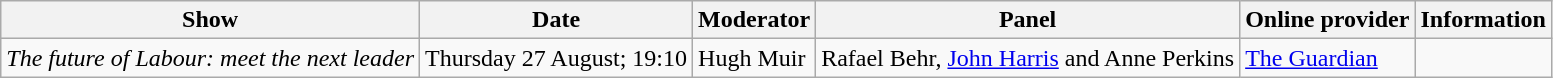<table class="wikitable">
<tr>
<th>Show</th>
<th>Date</th>
<th>Moderator</th>
<th>Panel</th>
<th>Online provider</th>
<th>Information</th>
</tr>
<tr>
<td><em>The future of Labour: meet the next leader</em></td>
<td>Thursday 27 August; 19:10</td>
<td>Hugh Muir</td>
<td>Rafael Behr, <a href='#'>John Harris</a> and Anne Perkins</td>
<td><a href='#'>The Guardian</a></td>
<td></td>
</tr>
</table>
